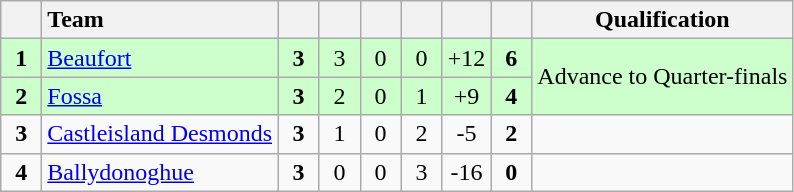<table class="wikitable" style="text-align:center">
<tr>
<th width="20"></th>
<th width="150" style="text-align:left;">Team</th>
<th width="20"></th>
<th width="20"></th>
<th width="20"></th>
<th width="20"></th>
<th width="20"></th>
<th width="20"></th>
<th>Qualification</th>
</tr>
<tr style="background:#ccffcc">
<td><strong>1</strong></td>
<td align="left"> <a href='#'>Beaufort</a></td>
<td><strong>3</strong></td>
<td>3</td>
<td>0</td>
<td>0</td>
<td>+12</td>
<td><strong>6</strong></td>
<td rowspan="2">Advance to Quarter-finals</td>
</tr>
<tr style="background:#ccffcc">
<td><strong>2</strong></td>
<td align="left"> <a href='#'>Fossa</a></td>
<td><strong>3</strong></td>
<td>2</td>
<td>0</td>
<td>1</td>
<td>+9</td>
<td><strong>4</strong></td>
</tr>
<tr>
<td><strong>3</strong></td>
<td align="left"> <a href='#'>Castleisland Desmonds</a></td>
<td><strong>3</strong></td>
<td>1</td>
<td>0</td>
<td>2</td>
<td>-5</td>
<td><strong>2</strong></td>
<td></td>
</tr>
<tr>
<td><strong>4</strong></td>
<td align="left"> <a href='#'>Ballydonoghue</a></td>
<td><strong>3</strong></td>
<td>0</td>
<td>0</td>
<td>3</td>
<td>-16</td>
<td><strong>0</strong></td>
<td></td>
</tr>
</table>
